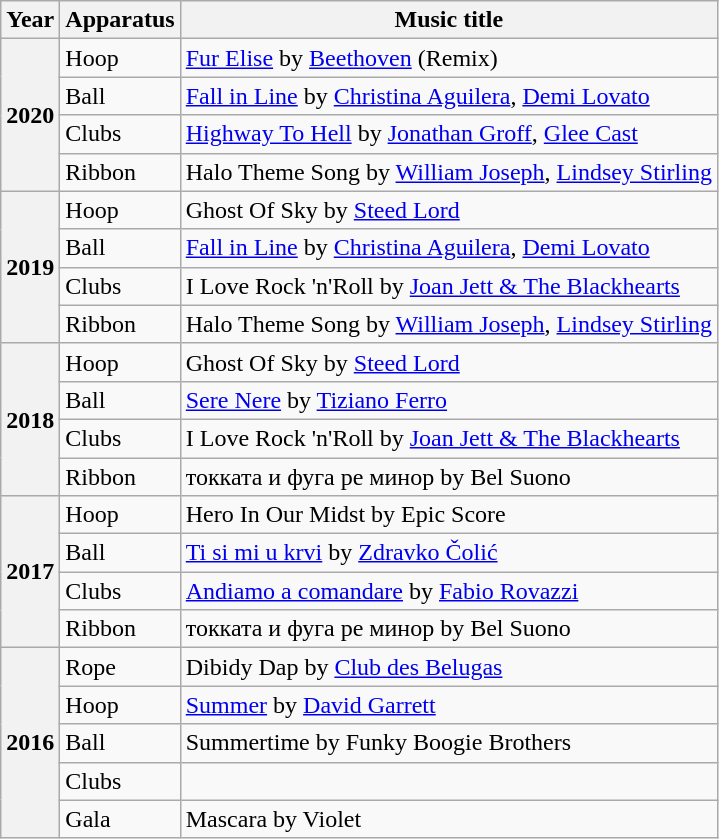<table class="wikitable plainrowheaders">
<tr>
<th scope=col>Year</th>
<th scope=col>Apparatus</th>
<th scope=col>Music title</th>
</tr>
<tr>
<th scope=row rowspan=4>2020</th>
<td>Hoop</td>
<td><a href='#'>Fur Elise</a> by <a href='#'>Beethoven</a> (Remix)</td>
</tr>
<tr>
<td>Ball</td>
<td><a href='#'>Fall in Line</a> by <a href='#'>Christina Aguilera</a>, <a href='#'>Demi Lovato</a></td>
</tr>
<tr>
<td>Clubs</td>
<td><a href='#'>Highway To Hell</a> by <a href='#'>Jonathan Groff</a>, <a href='#'>Glee Cast</a></td>
</tr>
<tr>
<td>Ribbon</td>
<td>Halo Theme Song by <a href='#'>William Joseph</a>, <a href='#'>Lindsey Stirling</a></td>
</tr>
<tr>
<th scope=row rowspan=4>2019</th>
<td>Hoop</td>
<td>Ghost Of Sky by <a href='#'>Steed Lord</a></td>
</tr>
<tr>
<td>Ball</td>
<td><a href='#'>Fall in Line</a> by <a href='#'>Christina Aguilera</a>, <a href='#'>Demi Lovato</a></td>
</tr>
<tr>
<td>Clubs</td>
<td>I Love Rock 'n'Roll by <a href='#'>Joan Jett & The Blackhearts</a></td>
</tr>
<tr>
<td>Ribbon</td>
<td>Halo Theme Song by <a href='#'>William Joseph</a>, <a href='#'>Lindsey Stirling</a></td>
</tr>
<tr>
<th scope=row rowspan=4>2018</th>
<td>Hoop</td>
<td>Ghost Of Sky by <a href='#'>Steed Lord</a></td>
</tr>
<tr>
<td>Ball</td>
<td><a href='#'>Sere Nere</a> by <a href='#'>Tiziano Ferro</a></td>
</tr>
<tr>
<td>Clubs</td>
<td>I Love Rock 'n'Roll by <a href='#'>Joan Jett & The Blackhearts</a></td>
</tr>
<tr>
<td>Ribbon</td>
<td>токката и фуга ре минор by Bel Suono</td>
</tr>
<tr>
<th scope=row rowspan=4>2017</th>
<td>Hoop</td>
<td>Hero In Our Midst by Epic Score</td>
</tr>
<tr>
<td>Ball</td>
<td><a href='#'>Ti si mi u krvi</a> by <a href='#'>Zdravko Čolić</a></td>
</tr>
<tr>
<td>Clubs</td>
<td><a href='#'>Andiamo a comandare</a> by <a href='#'>Fabio Rovazzi</a></td>
</tr>
<tr>
<td>Ribbon</td>
<td>токката и фуга ре минор by Bel Suono</td>
</tr>
<tr>
<th scope=row rowspan=5>2016</th>
<td>Rope</td>
<td>Dibidy Dap by <a href='#'>Club des Belugas</a></td>
</tr>
<tr>
<td>Hoop</td>
<td><a href='#'>Summer</a> by <a href='#'>David Garrett</a></td>
</tr>
<tr>
<td>Ball</td>
<td>Summertime by Funky Boogie Brothers</td>
</tr>
<tr>
<td>Clubs</td>
<td></td>
</tr>
<tr>
<td>Gala</td>
<td>Mascara by Violet</td>
</tr>
</table>
